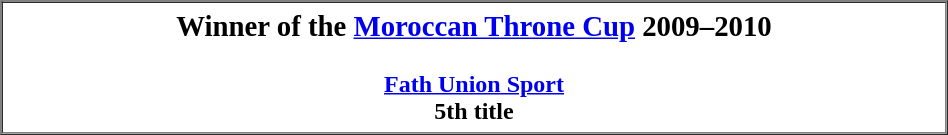<table border=1 cellspacing=0 cellpadding=5 align=center width=50%>
<tr>
<td bgcolor=white align=center><strong><big>Winner of the <a href='#'>Moroccan Throne Cup</a> 2009–2010</big></strong><br><br><strong><a href='#'>Fath Union Sport</a></strong><br><strong>5th title</strong></td>
</tr>
</table>
